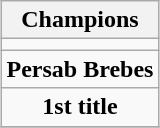<table class="wikitable" style="text-align: center; margin: 0 auto;">
<tr>
<th>Champions</th>
</tr>
<tr>
<td></td>
</tr>
<tr>
<td><strong>Persab Brebes</strong></td>
</tr>
<tr>
<td><strong>1st title</strong></td>
</tr>
<tr>
</tr>
</table>
